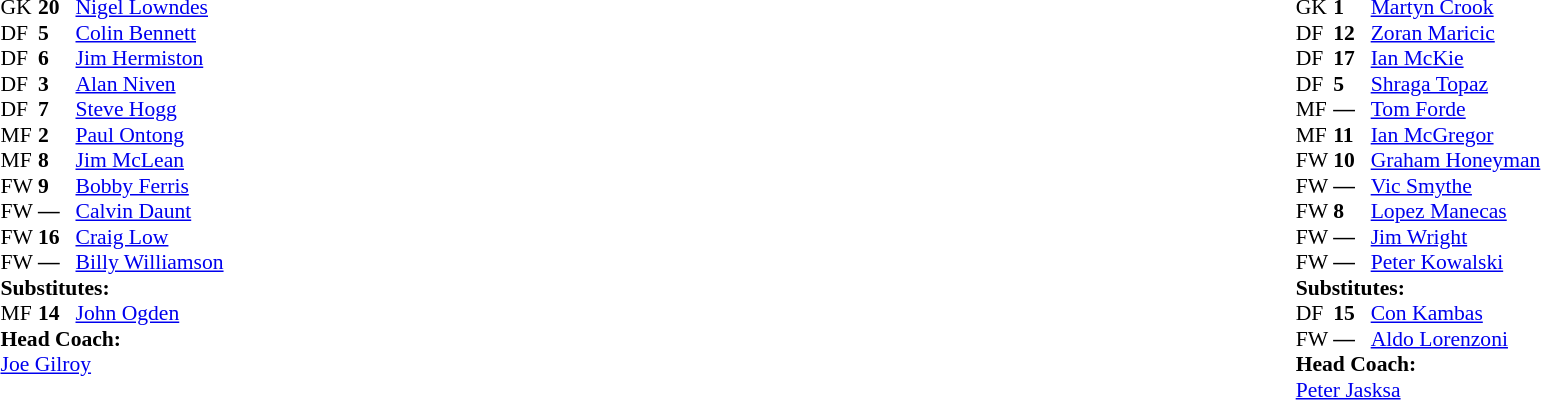<table width="100%">
<tr>
<td valign="top" width="40%"><br><table style="font-size:90%" cellspacing="0" cellpadding="0">
<tr>
<th width=25></th>
<th width=25></th>
</tr>
<tr>
<td>GK</td>
<td><strong>20</strong></td>
<td> <a href='#'>Nigel Lowndes</a></td>
</tr>
<tr>
<td>DF</td>
<td><strong>5</strong></td>
<td> <a href='#'>Colin Bennett</a></td>
</tr>
<tr>
<td>DF</td>
<td><strong>6</strong></td>
<td> <a href='#'>Jim Hermiston</a></td>
</tr>
<tr>
<td>DF</td>
<td><strong>3</strong></td>
<td> <a href='#'>Alan Niven</a></td>
</tr>
<tr>
<td>DF</td>
<td><strong>7</strong></td>
<td> <a href='#'>Steve Hogg</a></td>
</tr>
<tr>
<td>MF</td>
<td><strong>2</strong></td>
<td> <a href='#'>Paul Ontong</a></td>
</tr>
<tr>
<td>MF</td>
<td><strong>8</strong></td>
<td> <a href='#'>Jim McLean</a></td>
</tr>
<tr>
<td>FW</td>
<td><strong>9</strong></td>
<td> <a href='#'>Bobby Ferris</a></td>
</tr>
<tr>
<td>FW</td>
<td><strong>—</strong></td>
<td> <a href='#'>Calvin Daunt</a></td>
<td></td>
<td></td>
</tr>
<tr>
<td>FW</td>
<td><strong>16</strong></td>
<td> <a href='#'>Craig Low</a></td>
</tr>
<tr>
<td>FW</td>
<td><strong>—</strong></td>
<td> <a href='#'>Billy Williamson</a></td>
</tr>
<tr>
<td colspan=3><strong>Substitutes:</strong></td>
</tr>
<tr>
<td>MF</td>
<td><strong>14</strong></td>
<td> <a href='#'>John Ogden</a></td>
<td></td>
<td></td>
</tr>
<tr>
<td colspan=3><strong>Head Coach:</strong></td>
</tr>
<tr>
<td colspan=3> <a href='#'>Joe Gilroy</a></td>
</tr>
</table>
</td>
<td valign="top"></td>
<td valign="top" width="50%"><br><table style="font-size:90%; margin:auto" cellspacing="0" cellpadding="0">
<tr>
<th width=25></th>
<th width=25></th>
</tr>
<tr>
<td>GK</td>
<td><strong>1</strong></td>
<td> <a href='#'>Martyn Crook</a></td>
</tr>
<tr>
<td>DF</td>
<td><strong>12</strong></td>
<td> <a href='#'>Zoran Maricic</a></td>
</tr>
<tr>
<td>DF</td>
<td><strong>17</strong></td>
<td> <a href='#'>Ian McKie</a></td>
</tr>
<tr>
<td>DF</td>
<td><strong>5</strong></td>
<td> <a href='#'>Shraga Topaz</a></td>
</tr>
<tr>
<td>MF</td>
<td><strong>—</strong></td>
<td> <a href='#'>Tom Forde</a></td>
</tr>
<tr>
<td>MF</td>
<td><strong>11</strong></td>
<td> <a href='#'>Ian McGregor</a></td>
</tr>
<tr>
<td>FW</td>
<td><strong>10</strong></td>
<td> <a href='#'>Graham Honeyman</a></td>
</tr>
<tr>
<td>FW</td>
<td><strong>—</strong></td>
<td> <a href='#'>Vic Smythe</a></td>
</tr>
<tr>
<td>FW</td>
<td><strong>8</strong></td>
<td> <a href='#'>Lopez Manecas</a></td>
<td></td>
<td></td>
</tr>
<tr>
<td>FW</td>
<td><strong>—</strong></td>
<td> <a href='#'>Jim Wright</a></td>
<td></td>
<td></td>
</tr>
<tr>
<td>FW</td>
<td><strong>—</strong></td>
<td> <a href='#'>Peter Kowalski</a></td>
</tr>
<tr>
<td colspan=3><strong>Substitutes:</strong></td>
</tr>
<tr>
<td>DF</td>
<td><strong>15</strong></td>
<td> <a href='#'>Con Kambas</a></td>
<td></td>
<td></td>
</tr>
<tr>
<td>FW</td>
<td><strong>—</strong></td>
<td> <a href='#'>Aldo Lorenzoni</a></td>
<td></td>
<td></td>
</tr>
<tr>
<td colspan=3><strong>Head Coach:</strong></td>
</tr>
<tr>
<td colspan=3> <a href='#'>Peter Jasksa</a></td>
</tr>
</table>
</td>
</tr>
</table>
